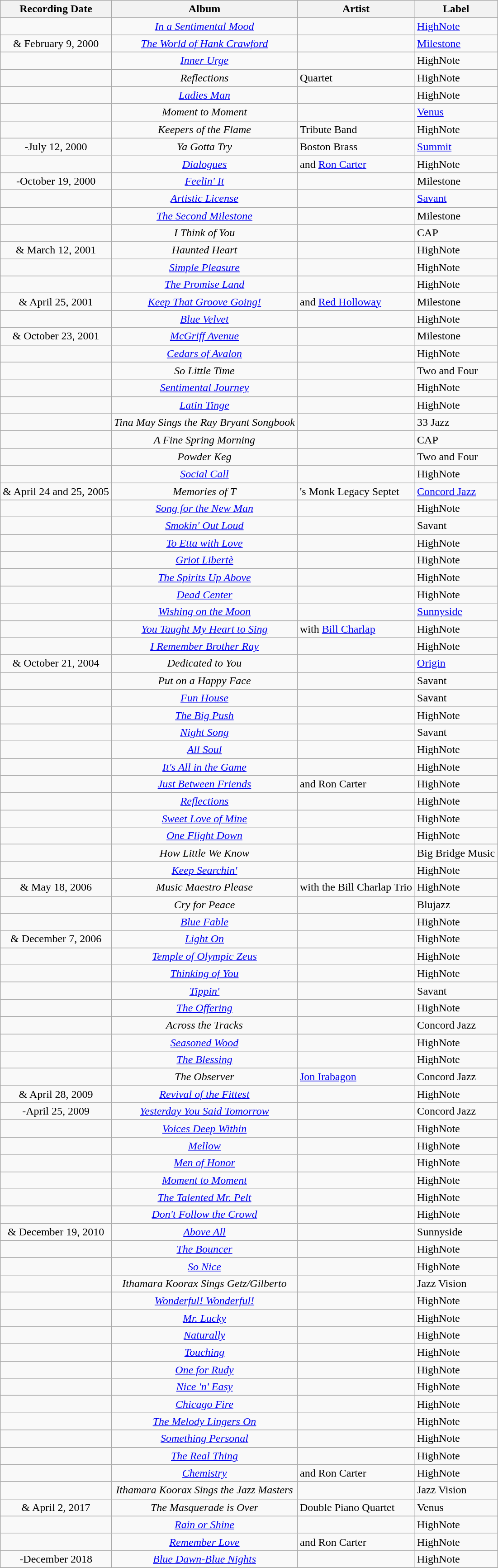<table class="wikitable collapsible sortable">
<tr>
<th>Recording Date</th>
<th>Album</th>
<th>Artist</th>
<th>Label</th>
</tr>
<tr>
<td style="text-align: center;"></td>
<td style="text-align: center;"><em><a href='#'>In a Sentimental Mood</a></em></td>
<td></td>
<td><a href='#'>HighNote</a></td>
</tr>
<tr>
<td style="text-align: center;"> & February 9, 2000</td>
<td style="text-align: center;"><em><a href='#'>The World of Hank Crawford</a></em></td>
<td></td>
<td><a href='#'>Milestone</a></td>
</tr>
<tr>
<td style="text-align: center;"></td>
<td style="text-align: center;"><em><a href='#'>Inner Urge</a></em></td>
<td></td>
<td>HighNote</td>
</tr>
<tr>
<td style="text-align: center;"></td>
<td style="text-align: center;"><em>Reflections</em></td>
<td> Quartet</td>
<td>HighNote</td>
</tr>
<tr>
<td style="text-align: center;"></td>
<td style="text-align: center;"><em><a href='#'>Ladies Man</a></em></td>
<td></td>
<td>HighNote</td>
</tr>
<tr>
<td style="text-align: center;"></td>
<td style="text-align: center;"><em>Moment to Moment</em></td>
<td></td>
<td><a href='#'>Venus</a></td>
</tr>
<tr>
<td style="text-align: center;"></td>
<td style="text-align: center;"><em>Keepers of the Flame</em></td>
<td> Tribute Band</td>
<td>HighNote</td>
</tr>
<tr>
<td style="text-align: center;">-July 12, 2000</td>
<td style="text-align: center;"><em>Ya Gotta Try</em></td>
<td>Boston Brass</td>
<td><a href='#'>Summit</a></td>
</tr>
<tr>
<td style="text-align: center;"></td>
<td style="text-align: center;"><em><a href='#'>Dialogues</a></em></td>
<td> and <a href='#'>Ron Carter</a></td>
<td>HighNote</td>
</tr>
<tr>
<td style="text-align: center;">-October 19, 2000</td>
<td style="text-align: center;"><em><a href='#'>Feelin' It</a></em></td>
<td></td>
<td>Milestone</td>
</tr>
<tr>
<td style="text-align: center;"></td>
<td style="text-align: center;"><em><a href='#'>Artistic License</a></em></td>
<td></td>
<td><a href='#'>Savant</a></td>
</tr>
<tr>
<td style="text-align: center;"></td>
<td style="text-align: center;"><em><a href='#'>The Second Milestone</a></em></td>
<td></td>
<td>Milestone</td>
</tr>
<tr>
<td style="text-align: center;"></td>
<td style="text-align: center;"><em>I Think of You</em></td>
<td></td>
<td>CAP</td>
</tr>
<tr>
<td style="text-align: center;"> & March 12, 2001</td>
<td style="text-align: center;"><em>Haunted Heart</em></td>
<td></td>
<td>HighNote</td>
</tr>
<tr>
<td style="text-align: center;"></td>
<td style="text-align: center;"><em><a href='#'>Simple Pleasure</a></em></td>
<td></td>
<td>HighNote</td>
</tr>
<tr>
<td style="text-align: center;"></td>
<td style="text-align: center;"><em><a href='#'>The Promise Land</a></em></td>
<td></td>
<td>HighNote</td>
</tr>
<tr>
<td style="text-align: center;"> & April 25, 2001</td>
<td style="text-align: center;"><em><a href='#'>Keep That Groove Going!</a></em></td>
<td> and <a href='#'>Red Holloway</a></td>
<td>Milestone</td>
</tr>
<tr>
<td style="text-align: center;"></td>
<td style="text-align: center;"><em><a href='#'>Blue Velvet</a></em></td>
<td></td>
<td>HighNote</td>
</tr>
<tr>
<td style="text-align: center;"> & October 23, 2001</td>
<td style="text-align: center;"><em><a href='#'>McGriff Avenue</a></em></td>
<td></td>
<td>Milestone</td>
</tr>
<tr>
<td style="text-align: center;"></td>
<td style="text-align: center;"><em><a href='#'>Cedars of Avalon</a></em></td>
<td></td>
<td>HighNote</td>
</tr>
<tr>
<td style="text-align: center;"></td>
<td style="text-align: center;"><em>So Little Time</em></td>
<td></td>
<td>Two and Four</td>
</tr>
<tr>
<td style="text-align: center;"></td>
<td style="text-align: center;"><em><a href='#'>Sentimental Journey</a></em></td>
<td></td>
<td>HighNote</td>
</tr>
<tr>
<td style="text-align: center;"></td>
<td style="text-align: center;"><em><a href='#'>Latin Tinge</a></em></td>
<td></td>
<td>HighNote</td>
</tr>
<tr>
<td style="text-align: center;"></td>
<td style="text-align: center;"><em>Tina May Sings the Ray Bryant Songbook</em></td>
<td></td>
<td>33 Jazz</td>
</tr>
<tr>
<td style="text-align: center;"></td>
<td style="text-align: center;"><em>A Fine Spring Morning</em></td>
<td></td>
<td>CAP</td>
</tr>
<tr>
<td style="text-align: center;"></td>
<td style="text-align: center;"><em>Powder Keg</em></td>
<td></td>
<td>Two and Four</td>
</tr>
<tr>
<td style="text-align: center;"></td>
<td style="text-align: center;"><em><a href='#'>Social Call</a></em></td>
<td></td>
<td>HighNote</td>
</tr>
<tr>
<td style="text-align: center;"> & April 24 and 25, 2005</td>
<td style="text-align: center;"><em>Memories of T</em></td>
<td>'s Monk Legacy Septet</td>
<td><a href='#'>Concord Jazz</a></td>
</tr>
<tr>
<td style="text-align: center;"></td>
<td style="text-align: center;"><em><a href='#'>Song for the New Man</a></em></td>
<td></td>
<td>HighNote</td>
</tr>
<tr>
<td style="text-align: center;"></td>
<td style="text-align: center;"><em><a href='#'>Smokin' Out Loud</a></em></td>
<td></td>
<td>Savant</td>
</tr>
<tr>
<td style="text-align: center;"></td>
<td style="text-align: center;"><em><a href='#'>To Etta with Love</a></em></td>
<td></td>
<td>HighNote</td>
</tr>
<tr>
<td style="text-align: center;"></td>
<td style="text-align: center;"><em><a href='#'>Griot Libertè</a></em></td>
<td></td>
<td>HighNote</td>
</tr>
<tr>
<td style="text-align: center;"></td>
<td style="text-align: center;"><em><a href='#'>The Spirits Up Above</a></em></td>
<td></td>
<td>HighNote</td>
</tr>
<tr>
<td style="text-align: center;"></td>
<td style="text-align: center;"><em><a href='#'>Dead Center</a></em></td>
<td></td>
<td>HighNote</td>
</tr>
<tr>
<td style="text-align: center;"></td>
<td style="text-align: center;"><em><a href='#'>Wishing on the Moon</a></em></td>
<td></td>
<td><a href='#'>Sunnyside</a></td>
</tr>
<tr>
<td style="text-align: center;"></td>
<td style="text-align: center;"><em><a href='#'>You Taught My Heart to Sing</a></em></td>
<td> with <a href='#'>Bill Charlap</a></td>
<td>HighNote</td>
</tr>
<tr>
<td style="text-align: center;"></td>
<td style="text-align: center;"><em><a href='#'>I Remember Brother Ray</a></em></td>
<td></td>
<td>HighNote</td>
</tr>
<tr>
<td style="text-align: center;"> &  October 21, 2004</td>
<td style="text-align: center;"><em>Dedicated to You</em></td>
<td></td>
<td><a href='#'>Origin</a></td>
</tr>
<tr>
<td style="text-align: center;"></td>
<td style="text-align: center;"><em>Put on a Happy Face</em></td>
<td></td>
<td>Savant</td>
</tr>
<tr>
<td style="text-align: center;"></td>
<td style="text-align: center;"><em><a href='#'>Fun House</a></em></td>
<td></td>
<td>Savant</td>
</tr>
<tr>
<td style="text-align: center;"></td>
<td style="text-align: center;"><em><a href='#'>The Big Push</a></em></td>
<td></td>
<td>HighNote</td>
</tr>
<tr>
<td style="text-align: center;"></td>
<td style="text-align: center;"><em><a href='#'>Night Song</a></em></td>
<td></td>
<td>Savant</td>
</tr>
<tr>
<td style="text-align: center;"></td>
<td style="text-align: center;"><em><a href='#'>All Soul</a></em></td>
<td></td>
<td>HighNote</td>
</tr>
<tr>
<td style="text-align: center;"></td>
<td style="text-align: center;"><em><a href='#'>It's All in the Game</a></em></td>
<td></td>
<td>HighNote</td>
</tr>
<tr>
<td style="text-align: center;"></td>
<td style="text-align: center;"><em><a href='#'>Just Between Friends</a></em></td>
<td> and Ron Carter</td>
<td>HighNote</td>
</tr>
<tr>
<td style="text-align: center;"></td>
<td style="text-align: center;"><em><a href='#'>Reflections</a></em></td>
<td></td>
<td>HighNote</td>
</tr>
<tr>
<td style="text-align: center;"></td>
<td style="text-align: center;"><em><a href='#'>Sweet Love of Mine</a></em></td>
<td></td>
<td>HighNote</td>
</tr>
<tr>
<td style="text-align: center;"></td>
<td style="text-align: center;"><em><a href='#'>One Flight Down</a></em></td>
<td></td>
<td>HighNote</td>
</tr>
<tr>
<td style="text-align: center;"></td>
<td style="text-align: center;"><em>How Little We Know</em></td>
<td></td>
<td>Big Bridge Music</td>
</tr>
<tr>
<td style="text-align: center;"></td>
<td style="text-align: center;"><em><a href='#'>Keep Searchin'</a></em></td>
<td></td>
<td>HighNote</td>
</tr>
<tr>
<td style="text-align: center;"> & May 18, 2006</td>
<td style="text-align: center;"><em>Music Maestro Please</em></td>
<td> with the Bill Charlap Trio</td>
<td>HighNote</td>
</tr>
<tr>
<td style="text-align: center;"></td>
<td style="text-align: center;"><em>Cry for Peace</em></td>
<td></td>
<td>Blujazz</td>
</tr>
<tr>
<td style="text-align: center;"></td>
<td style="text-align: center;"><em><a href='#'>Blue Fable</a></em></td>
<td></td>
<td>HighNote</td>
</tr>
<tr>
<td style="text-align: center;"> & December 7, 2006</td>
<td style="text-align: center;"><em><a href='#'>Light On</a></em></td>
<td></td>
<td>HighNote</td>
</tr>
<tr>
<td style="text-align: center;"></td>
<td style="text-align: center;"><em><a href='#'>Temple of Olympic Zeus</a></em></td>
<td></td>
<td>HighNote</td>
</tr>
<tr>
<td style="text-align: center;"></td>
<td style="text-align: center;"><em><a href='#'>Thinking of You</a></em></td>
<td></td>
<td>HighNote</td>
</tr>
<tr>
<td style="text-align: center;"></td>
<td style="text-align: center;"><em><a href='#'>Tippin'</a></em></td>
<td></td>
<td>Savant</td>
</tr>
<tr>
<td style="text-align: center;"></td>
<td style="text-align: center;"><em><a href='#'>The Offering</a></em></td>
<td></td>
<td>HighNote</td>
</tr>
<tr>
<td style="text-align: center;"></td>
<td style="text-align: center;"><em>Across the Tracks</em></td>
<td></td>
<td>Concord Jazz</td>
</tr>
<tr>
<td style="text-align: center;"></td>
<td style="text-align: center;"><em><a href='#'>Seasoned Wood</a></em></td>
<td></td>
<td>HighNote</td>
</tr>
<tr>
<td style="text-align: center;"></td>
<td style="text-align: center;"><em><a href='#'>The Blessing</a></em></td>
<td></td>
<td>HighNote</td>
</tr>
<tr>
<td style="text-align: center;"></td>
<td style="text-align: center;"><em>The Observer</em></td>
<td><a href='#'>Jon Irabagon</a></td>
<td>Concord Jazz</td>
</tr>
<tr>
<td style="text-align: center;"> & April 28, 2009</td>
<td style="text-align: center;"><em><a href='#'>Revival of the Fittest</a></em></td>
<td></td>
<td>HighNote</td>
</tr>
<tr>
<td style="text-align: center;">-April 25, 2009</td>
<td style="text-align: center;"><em><a href='#'>Yesterday You Said Tomorrow</a></em></td>
<td></td>
<td>Concord Jazz</td>
</tr>
<tr>
<td style="text-align: center;"></td>
<td style="text-align: center;"><em><a href='#'>Voices Deep Within</a></em></td>
<td></td>
<td>HighNote</td>
</tr>
<tr>
<td style="text-align: center;"></td>
<td style="text-align: center;"><em><a href='#'>Mellow</a></em></td>
<td></td>
<td>HighNote</td>
</tr>
<tr>
<td style="text-align: center;"></td>
<td style="text-align: center;"><em><a href='#'>Men of Honor</a></em></td>
<td></td>
<td>HighNote</td>
</tr>
<tr>
<td style="text-align: center;"></td>
<td style="text-align: center;"><em><a href='#'>Moment to Moment</a></em></td>
<td></td>
<td>HighNote</td>
</tr>
<tr>
<td style="text-align: center;"></td>
<td style="text-align: center;"><em><a href='#'>The Talented Mr. Pelt</a></em></td>
<td></td>
<td>HighNote</td>
</tr>
<tr>
<td style="text-align: center;"></td>
<td style="text-align: center;"><em><a href='#'>Don't Follow the Crowd</a></em></td>
<td></td>
<td>HighNote</td>
</tr>
<tr>
<td style="text-align: center;"> & December 19, 2010</td>
<td style="text-align: center;"><em><a href='#'>Above All</a></em></td>
<td></td>
<td>Sunnyside</td>
</tr>
<tr>
<td style="text-align: center;"></td>
<td style="text-align: center;"><em><a href='#'>The Bouncer</a></em></td>
<td></td>
<td>HighNote</td>
</tr>
<tr>
<td style="text-align: center;"></td>
<td style="text-align: center;"><em><a href='#'>So Nice</a></em></td>
<td></td>
<td>HighNote</td>
</tr>
<tr>
<td style="text-align: center;"></td>
<td style="text-align: center;"><em>Ithamara Koorax Sings Getz/Gilberto</em></td>
<td></td>
<td>Jazz Vision</td>
</tr>
<tr>
<td style="text-align: center;"></td>
<td style="text-align: center;"><em><a href='#'>Wonderful! Wonderful!</a></em></td>
<td></td>
<td>HighNote</td>
</tr>
<tr>
<td style="text-align: center;"></td>
<td style="text-align: center;"><em><a href='#'>Mr. Lucky</a></em></td>
<td></td>
<td>HighNote</td>
</tr>
<tr>
<td style="text-align: center;"></td>
<td style="text-align: center;"><em><a href='#'>Naturally</a></em></td>
<td></td>
<td>HighNote</td>
</tr>
<tr>
<td style="text-align: center;"></td>
<td style="text-align: center;"><em><a href='#'>Touching</a></em></td>
<td></td>
<td>HighNote</td>
</tr>
<tr>
<td style="text-align: center;"></td>
<td style="text-align: center;"><em><a href='#'>One for Rudy</a></em></td>
<td></td>
<td>HighNote</td>
</tr>
<tr>
<td style="text-align: center;"></td>
<td style="text-align: center;"><em><a href='#'>Nice 'n' Easy</a></em></td>
<td></td>
<td>HighNote</td>
</tr>
<tr>
<td style="text-align: center;"></td>
<td style="text-align: center;"><em><a href='#'>Chicago Fire</a></em></td>
<td></td>
<td>HighNote</td>
</tr>
<tr>
<td style="text-align: center;"></td>
<td style="text-align: center;"><em><a href='#'>The Melody Lingers On</a></em></td>
<td></td>
<td>HighNote</td>
</tr>
<tr>
<td style="text-align: center;"></td>
<td style="text-align: center;"><em><a href='#'>Something Personal</a></em></td>
<td></td>
<td>HighNote</td>
</tr>
<tr>
<td style="text-align: center;"></td>
<td style="text-align: center;"><em><a href='#'>The Real Thing</a></em></td>
<td></td>
<td>HighNote</td>
</tr>
<tr>
<td style="text-align: center;"></td>
<td style="text-align: center;"><em><a href='#'>Chemistry</a></em></td>
<td> and Ron Carter</td>
<td>HighNote</td>
</tr>
<tr>
<td style="text-align: center;"></td>
<td style="text-align: center;"><em>Ithamara Koorax Sings the Jazz Masters</em></td>
<td></td>
<td>Jazz Vision</td>
</tr>
<tr>
<td style="text-align: center;"> & April 2, 2017</td>
<td style="text-align: center;"><em>The Masquerade is Over</em></td>
<td> Double Piano Quartet</td>
<td>Venus</td>
</tr>
<tr>
<td style="text-align: center;"></td>
<td style="text-align: center;"><em><a href='#'>Rain or Shine</a></em></td>
<td></td>
<td>HighNote</td>
</tr>
<tr>
<td style="text-align: center;"></td>
<td style="text-align: center;"><em><a href='#'>Remember Love</a></em></td>
<td> and Ron Carter</td>
<td>HighNote</td>
</tr>
<tr>
<td style="text-align: center;">-December 2018</td>
<td style="text-align: center;"><em><a href='#'>Blue Dawn-Blue Nights</a></em></td>
<td></td>
<td>HighNote</td>
</tr>
<tr>
</tr>
</table>
